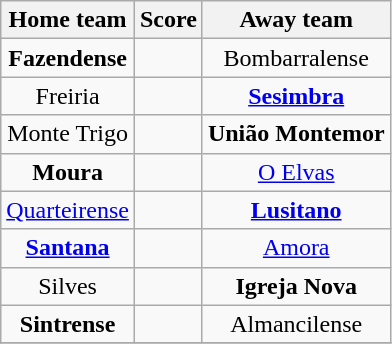<table class="wikitable" style="text-align: center">
<tr>
<th>Home team</th>
<th>Score</th>
<th>Away team</th>
</tr>
<tr>
<td><strong>Fazendense</strong> </td>
<td></td>
<td>Bombarralense </td>
</tr>
<tr>
<td>Freiria </td>
<td></td>
<td><strong><a href='#'>Sesimbra</a></strong> </td>
</tr>
<tr>
<td>Monte Trigo </td>
<td></td>
<td><strong>União Montemor</strong> </td>
</tr>
<tr>
<td><strong>Moura</strong> </td>
<td></td>
<td><a href='#'>O Elvas</a> </td>
</tr>
<tr>
<td><a href='#'>Quarteirense</a> </td>
<td></td>
<td><strong><a href='#'>Lusitano</a></strong> </td>
</tr>
<tr>
<td><strong><a href='#'>Santana</a></strong> </td>
<td></td>
<td><a href='#'>Amora</a> </td>
</tr>
<tr>
<td>Silves </td>
<td></td>
<td><strong>Igreja Nova</strong> </td>
</tr>
<tr>
<td><strong>Sintrense</strong> </td>
<td></td>
<td>Almancilense </td>
</tr>
<tr>
</tr>
</table>
